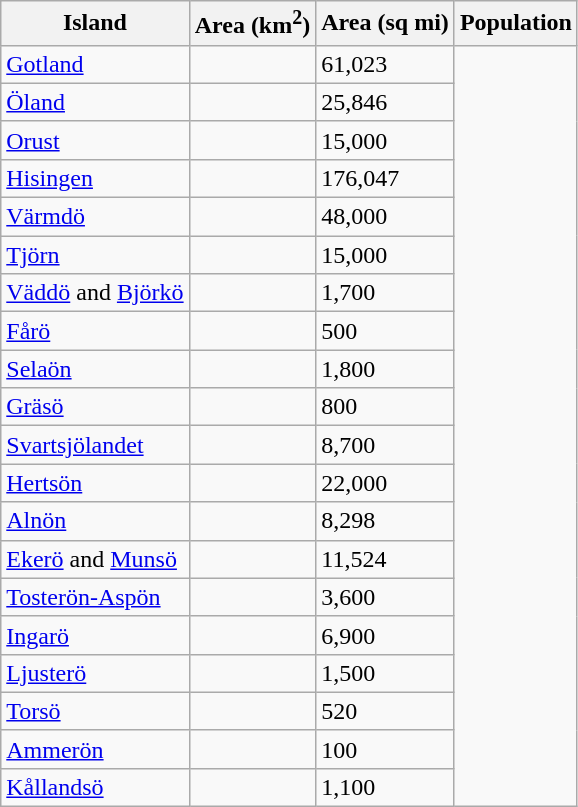<table class="wikitable sortable static-row-numbers static-row-header-text col4center col5right col6center" style="clear:right">
<tr>
<th>Island</th>
<th>Area (km<sup>2</sup>)</th>
<th>Area (sq mi)</th>
<th>Population</th>
</tr>
<tr>
<td><a href='#'>Gotland</a></td>
<td></td>
<td>61,023</td>
</tr>
<tr>
<td><a href='#'>Öland</a></td>
<td></td>
<td>25,846</td>
</tr>
<tr>
<td><a href='#'>Orust</a></td>
<td></td>
<td>15,000</td>
</tr>
<tr>
<td><a href='#'>Hisingen</a></td>
<td></td>
<td>176,047</td>
</tr>
<tr>
<td><a href='#'>Värmdö</a></td>
<td></td>
<td>48,000</td>
</tr>
<tr>
<td><a href='#'>Tjörn</a></td>
<td></td>
<td>15,000</td>
</tr>
<tr>
<td><a href='#'>Väddö</a> and <a href='#'>Björkö</a></td>
<td></td>
<td>1,700</td>
</tr>
<tr>
<td><a href='#'>Fårö</a></td>
<td></td>
<td>500</td>
</tr>
<tr>
<td><a href='#'>Selaön</a></td>
<td></td>
<td>1,800</td>
</tr>
<tr>
<td><a href='#'>Gräsö</a></td>
<td></td>
<td>800</td>
</tr>
<tr>
<td><a href='#'>Svartsjölandet</a></td>
<td></td>
<td>8,700</td>
</tr>
<tr>
<td><a href='#'>Hertsön</a></td>
<td></td>
<td>22,000</td>
</tr>
<tr>
<td><a href='#'>Alnön</a></td>
<td></td>
<td>8,298</td>
</tr>
<tr>
<td><a href='#'>Ekerö</a> and <a href='#'>Munsö</a></td>
<td></td>
<td>11,524</td>
</tr>
<tr>
<td><a href='#'>Tosterön-Aspön</a></td>
<td></td>
<td>3,600</td>
</tr>
<tr>
<td><a href='#'>Ingarö</a></td>
<td></td>
<td>6,900</td>
</tr>
<tr>
<td><a href='#'>Ljusterö</a></td>
<td></td>
<td>1,500</td>
</tr>
<tr>
<td><a href='#'>Torsö</a></td>
<td></td>
<td>520</td>
</tr>
<tr>
<td><a href='#'>Ammerön</a></td>
<td></td>
<td>100</td>
</tr>
<tr>
<td><a href='#'>Kållandsö</a></td>
<td></td>
<td>1,100</td>
</tr>
</table>
